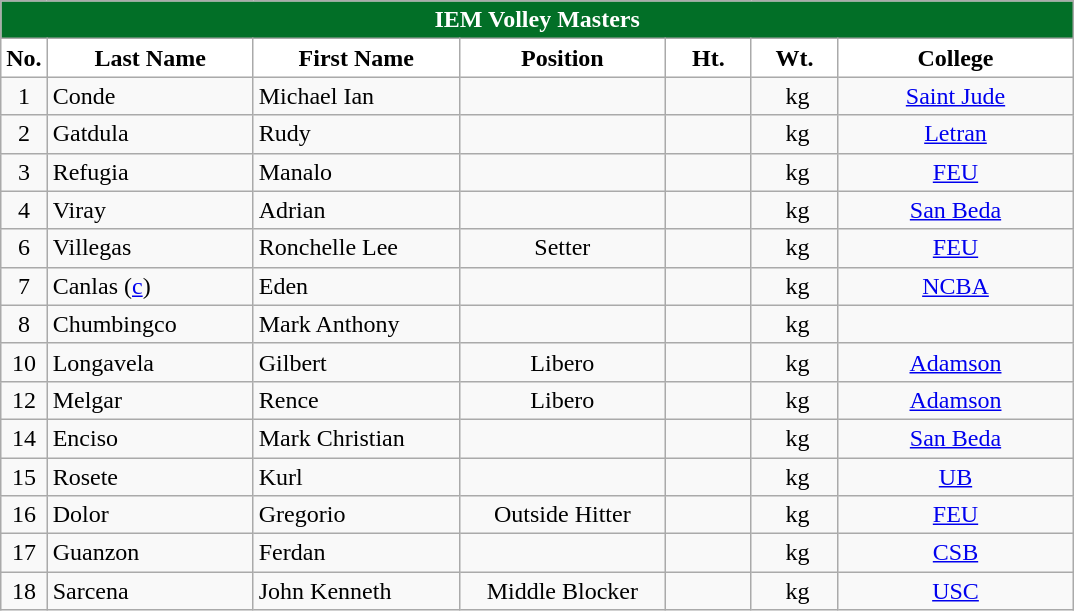<table class="wikitable" style="text-align:center;">
<tr>
<td colspan="7" style= "background: #026f27; color: #FFFFFF; text-align: center"><strong>IEM Volley Masters</strong></td>
</tr>
<tr>
<th width=3px style="background: white; color: black; text-align: center"><strong>No.</strong></th>
<th width=130px style="background: white; color: black">Last Name</th>
<th width=130px style="background: white; color: black">First Name</th>
<th width=130px style="background: white; color: black">Position</th>
<th width=50px style="background: white; color: black">Ht.</th>
<th width=50px style="background: white; color: black">Wt.</th>
<th width=150px style="background: white; color: black">College</th>
</tr>
<tr>
<td>1</td>
<td style="text-align: left">Conde</td>
<td style="text-align: left">Michael Ian</td>
<td></td>
<td></td>
<td> kg</td>
<td><a href='#'>Saint Jude</a></td>
</tr>
<tr>
<td>2</td>
<td style="text-align: left">Gatdula</td>
<td style="text-align: left">Rudy</td>
<td></td>
<td></td>
<td> kg</td>
<td><a href='#'>Letran</a></td>
</tr>
<tr>
<td>3</td>
<td style="text-align: left">Refugia</td>
<td style="text-align: left">Manalo</td>
<td></td>
<td></td>
<td> kg</td>
<td><a href='#'>FEU</a></td>
</tr>
<tr>
<td>4</td>
<td style="text-align: left">Viray</td>
<td style="text-align: left">Adrian</td>
<td></td>
<td></td>
<td> kg</td>
<td><a href='#'>San Beda</a></td>
</tr>
<tr>
<td>6</td>
<td style="text-align: left">Villegas</td>
<td style="text-align: left">Ronchelle Lee</td>
<td>Setter</td>
<td></td>
<td> kg</td>
<td><a href='#'>FEU</a></td>
</tr>
<tr>
<td>7</td>
<td style="text-align: left">Canlas (<a href='#'>c</a>)</td>
<td style="text-align: left">Eden</td>
<td></td>
<td></td>
<td> kg</td>
<td><a href='#'>NCBA</a></td>
</tr>
<tr>
<td>8</td>
<td style="text-align: left">Chumbingco</td>
<td style="text-align: left">Mark Anthony</td>
<td></td>
<td></td>
<td> kg</td>
<td></td>
</tr>
<tr>
<td>10</td>
<td style="text-align: left">Longavela</td>
<td style="text-align: left">Gilbert</td>
<td>Libero</td>
<td></td>
<td> kg</td>
<td><a href='#'>Adamson</a></td>
</tr>
<tr>
<td>12</td>
<td style="text-align: left">Melgar</td>
<td style="text-align: left">Rence</td>
<td>Libero</td>
<td></td>
<td> kg</td>
<td><a href='#'>Adamson</a></td>
</tr>
<tr>
<td>14</td>
<td style="text-align: left">Enciso</td>
<td style="text-align: left">Mark Christian</td>
<td></td>
<td></td>
<td> kg</td>
<td><a href='#'>San Beda</a></td>
</tr>
<tr>
<td>15</td>
<td style="text-align: left">Rosete</td>
<td style="text-align: left">Kurl</td>
<td></td>
<td></td>
<td> kg</td>
<td><a href='#'>UB</a></td>
</tr>
<tr>
<td>16</td>
<td style="text-align: left">Dolor</td>
<td style="text-align: left">Gregorio</td>
<td>Outside Hitter</td>
<td></td>
<td> kg</td>
<td><a href='#'>FEU</a></td>
</tr>
<tr>
<td>17</td>
<td style="text-align: left">Guanzon</td>
<td style="text-align: left">Ferdan</td>
<td></td>
<td></td>
<td> kg</td>
<td><a href='#'>CSB</a></td>
</tr>
<tr>
<td>18</td>
<td style="text-align: left">Sarcena</td>
<td style="text-align: left">John Kenneth</td>
<td>Middle Blocker</td>
<td></td>
<td> kg</td>
<td><a href='#'>USC</a></td>
</tr>
</table>
